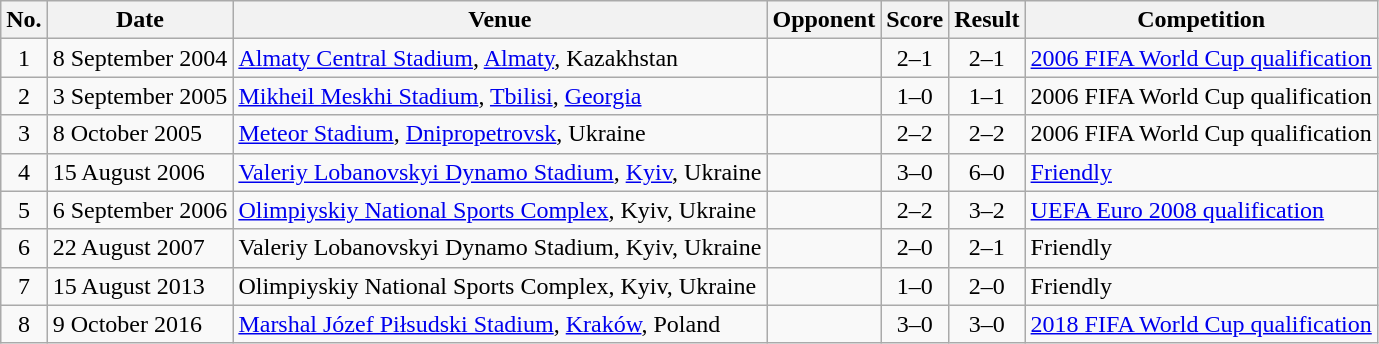<table class="wikitable sortable">
<tr>
<th scope="col">No.</th>
<th scope="col">Date</th>
<th scope="col">Venue</th>
<th scope="col">Opponent</th>
<th scope="col">Score</th>
<th scope="col">Result</th>
<th scope="col">Competition</th>
</tr>
<tr>
<td style="text-align:center">1</td>
<td>8 September 2004</td>
<td><a href='#'>Almaty Central Stadium</a>, <a href='#'>Almaty</a>, Kazakhstan</td>
<td></td>
<td style="text-align:center">2–1</td>
<td style="text-align:center">2–1</td>
<td><a href='#'>2006 FIFA World Cup qualification</a></td>
</tr>
<tr>
<td style="text-align:center">2</td>
<td>3 September 2005</td>
<td><a href='#'>Mikheil Meskhi Stadium</a>, <a href='#'>Tbilisi</a>, <a href='#'>Georgia</a></td>
<td></td>
<td style="text-align:center">1–0</td>
<td style="text-align:center">1–1</td>
<td>2006 FIFA World Cup qualification</td>
</tr>
<tr>
<td style="text-align:center">3</td>
<td>8 October 2005</td>
<td><a href='#'>Meteor Stadium</a>, <a href='#'>Dnipropetrovsk</a>, Ukraine</td>
<td></td>
<td style="text-align:center">2–2</td>
<td style="text-align:center">2–2</td>
<td>2006 FIFA World Cup qualification</td>
</tr>
<tr>
<td style="text-align:center">4</td>
<td>15 August 2006</td>
<td><a href='#'>Valeriy Lobanovskyi Dynamo Stadium</a>, <a href='#'>Kyiv</a>, Ukraine</td>
<td></td>
<td style="text-align:center">3–0</td>
<td style="text-align:center">6–0</td>
<td><a href='#'>Friendly</a></td>
</tr>
<tr>
<td style="text-align:center">5</td>
<td>6 September 2006</td>
<td><a href='#'>Olimpiyskiy National Sports Complex</a>, Kyiv, Ukraine</td>
<td></td>
<td style="text-align:center">2–2</td>
<td style="text-align:center">3–2</td>
<td><a href='#'>UEFA Euro 2008 qualification</a></td>
</tr>
<tr>
<td style="text-align:center">6</td>
<td>22 August 2007</td>
<td>Valeriy Lobanovskyi Dynamo Stadium, Kyiv, Ukraine</td>
<td></td>
<td style="text-align:center">2–0</td>
<td style="text-align:center">2–1</td>
<td>Friendly</td>
</tr>
<tr>
<td style="text-align:center">7</td>
<td>15 August 2013</td>
<td>Olimpiyskiy National Sports Complex, Kyiv, Ukraine</td>
<td></td>
<td style="text-align:center">1–0</td>
<td style="text-align:center">2–0</td>
<td>Friendly</td>
</tr>
<tr>
<td style="text-align:center">8</td>
<td>9 October 2016</td>
<td><a href='#'>Marshal Józef Piłsudski Stadium</a>, <a href='#'>Kraków</a>, Poland</td>
<td></td>
<td style="text-align:center">3–0</td>
<td style="text-align:center">3–0</td>
<td><a href='#'>2018 FIFA World Cup qualification</a></td>
</tr>
</table>
